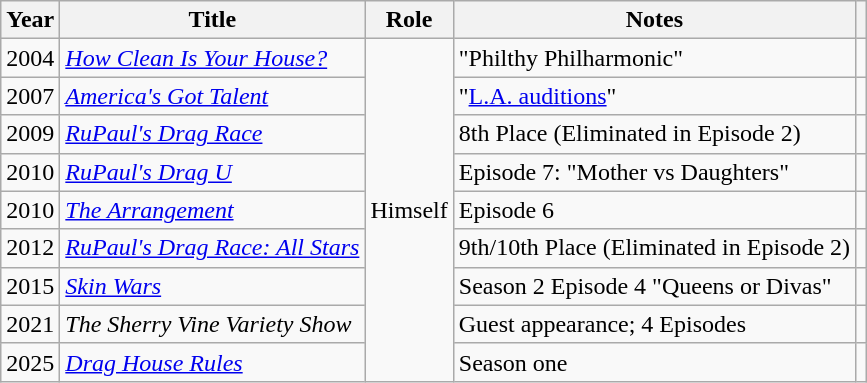<table class="wikitable sortable">
<tr>
<th>Year</th>
<th>Title</th>
<th>Role</th>
<th class="unsortable">Notes</th>
<th style="text-align: center;" class="unsortable"></th>
</tr>
<tr>
<td>2004</td>
<td><em><a href='#'>How Clean Is Your House?</a></em></td>
<td rowspan="9">Himself</td>
<td>"Philthy Philharmonic"</td>
<td></td>
</tr>
<tr>
<td>2007</td>
<td><em><a href='#'>America's Got Talent</a></em></td>
<td>"<a href='#'>L.A. auditions</a>"</td>
<td></td>
</tr>
<tr>
<td>2009</td>
<td><em><a href='#'>RuPaul's Drag Race</a></em></td>
<td>8th Place (Eliminated in Episode 2)</td>
<td style="text-align: center;"></td>
</tr>
<tr>
<td>2010</td>
<td><em><a href='#'>RuPaul's Drag U</a></em></td>
<td>Episode 7: "Mother vs Daughters"</td>
<td style="text-align: center;"></td>
</tr>
<tr>
<td>2010</td>
<td><em><a href='#'>The Arrangement</a></em></td>
<td>Episode 6</td>
<td style="text-align: center;"></td>
</tr>
<tr>
<td>2012</td>
<td><em><a href='#'>RuPaul's Drag Race: All Stars</a></em></td>
<td>9th/10th Place (Eliminated in Episode 2)</td>
<td style="text-align: center;"></td>
</tr>
<tr>
<td>2015</td>
<td><em><a href='#'>Skin Wars</a></em></td>
<td>Season 2 Episode 4 "Queens or Divas"</td>
<td style="text-align: center;"></td>
</tr>
<tr>
<td>2021</td>
<td><em>The Sherry Vine Variety Show</em></td>
<td>Guest appearance; 4 Episodes</td>
<td style="text-align: center;"></td>
</tr>
<tr>
<td>2025</td>
<td><em><a href='#'>Drag House Rules</a></em></td>
<td>Season one</td>
</tr>
</table>
